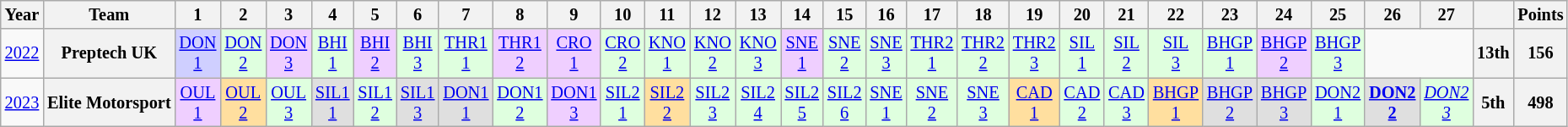<table class="wikitable" style="text-align:center; font-size:85%;">
<tr>
<th>Year</th>
<th>Team</th>
<th>1</th>
<th>2</th>
<th>3</th>
<th>4</th>
<th>5</th>
<th>6</th>
<th>7</th>
<th>8</th>
<th>9</th>
<th>10</th>
<th>11</th>
<th>12</th>
<th>13</th>
<th>14</th>
<th>15</th>
<th>16</th>
<th>17</th>
<th>18</th>
<th>19</th>
<th>20</th>
<th>21</th>
<th>22</th>
<th>23</th>
<th>24</th>
<th>25</th>
<th>26</th>
<th>27</th>
<th></th>
<th>Points</th>
</tr>
<tr>
<td scope="row"><a href='#'>2022</a></td>
<th nowrap>Preptech UK</th>
<td style="background:#CFCFFF;"><a href='#'>DON<br>1</a><br></td>
<td style="background:#DFFFDF;"><a href='#'>DON<br>2</a><br></td>
<td style="background:#EFCFFF;"><a href='#'>DON<br>3</a><br></td>
<td style="background:#DFFFDF;"><a href='#'>BHI<br>1</a><br></td>
<td style="background:#EFCFFF;"><a href='#'>BHI<br>2</a><br></td>
<td style="background:#DFFFDF;"><a href='#'>BHI<br>3</a><br></td>
<td style="background:#DFFFDF;"><a href='#'>THR1<br>1</a><br></td>
<td style="background:#EFCFFF;"><a href='#'>THR1<br>2</a><br></td>
<td style="background:#EFCFFF;"><a href='#'>CRO<br>1</a><br></td>
<td style="background:#DFFFDF;"><a href='#'>CRO<br>2</a><br></td>
<td style="background:#DFFFDF;"><a href='#'>KNO<br>1</a><br></td>
<td style="background:#DFFFDF;"><a href='#'>KNO<br>2</a><br></td>
<td style="background:#DFFFDF;"><a href='#'>KNO<br>3</a><br></td>
<td style="background:#EFCFFF;"><a href='#'>SNE<br>1</a><br></td>
<td style="background:#DFFFDF;"><a href='#'>SNE<br>2</a><br></td>
<td style="background:#DFFFDF;"><a href='#'>SNE<br>3</a><br></td>
<td style="background:#DFFFDF;"><a href='#'>THR2<br>1</a><br></td>
<td style="background:#DFFFDF;"><a href='#'>THR2<br>2</a><br></td>
<td style="background:#DFFFDF;"><a href='#'>THR2<br>3</a><br></td>
<td style="background:#DFFFDF;"><a href='#'>SIL<br>1</a><br></td>
<td style="background:#DFFFDF;"><a href='#'>SIL<br>2</a><br></td>
<td style="background:#DFFFDF;"><a href='#'>SIL<br>3</a><br></td>
<td style="background:#DFFFDF;"><a href='#'>BHGP<br>1</a><br></td>
<td style="background:#EFCFFF;"><a href='#'>BHGP<br>2</a><br></td>
<td style="background:#DFFFDF;"><a href='#'>BHGP<br>3</a><br></td>
<td colspan=2></td>
<th>13th</th>
<th>156</th>
</tr>
<tr>
<td scope="row"><a href='#'>2023</a></td>
<th nowrap>Elite Motorsport</th>
<td style="background:#EFCFFF;"><a href='#'>OUL<br>1</a><br></td>
<td style="background:#FFDF9F;"><a href='#'>OUL<br>2</a><br></td>
<td style="background:#DFFFDF;"><a href='#'>OUL<br>3</a><br></td>
<td style="background:#DFDFDF;"><a href='#'>SIL1<br>1</a><br></td>
<td style="background:#DFFFDF;"><a href='#'>SIL1<br>2</a><br></td>
<td style="background:#DFDFDF;"><a href='#'>SIL1<br>3</a><br></td>
<td style="background:#DFDFDF;"><a href='#'>DON1<br>1</a><br></td>
<td style="background:#DFFFDF;"><a href='#'>DON1<br>2</a><br></td>
<td style="background:#EFCFFF;"><a href='#'>DON1<br>3</a><br></td>
<td style="background:#DFFFDF;"><a href='#'>SIL2<br>1</a><br></td>
<td style="background:#FFDF9F;"><a href='#'>SIL2<br>2</a><br></td>
<td style="background:#DFFFDF;"><a href='#'>SIL2<br>3</a><br></td>
<td style="background:#DFFFDF;"><a href='#'>SIL2<br>4</a><br></td>
<td style="background:#DFFFDF;"><a href='#'>SIL2<br>5</a><br></td>
<td style="background:#DFFFDF;"><a href='#'>SIL2<br>6</a><br></td>
<td style="background:#DFFFDF;"><a href='#'>SNE<br>1</a><br></td>
<td style="background:#DFFFDF;"><a href='#'>SNE<br>2</a><br></td>
<td style="background:#DFFFDF;"><a href='#'>SNE<br>3</a><br></td>
<td style="background:#FFDF9F;"><a href='#'>CAD<br>1</a><br></td>
<td style="background:#DFFFDF;"><a href='#'>CAD<br>2</a><br></td>
<td style="background:#DFFFDF;"><a href='#'>CAD<br>3</a><br></td>
<td style="background:#FFDF9F;"><a href='#'>BHGP<br>1</a><br></td>
<td style="background:#DFDFDF;"><a href='#'>BHGP<br>2</a><br></td>
<td style="background:#DFDFDF;"><a href='#'>BHGP<br>3</a><br></td>
<td style="background:#DFFFDF;"><a href='#'>DON2<br>1</a><br></td>
<td style="background:#DFDFDF;"><strong><a href='#'>DON2<br>2</a></strong><br></td>
<td style="background:#DFFFDF;"><em><a href='#'>DON2<br>3</a></em><br></td>
<th>5th</th>
<th>498</th>
</tr>
</table>
